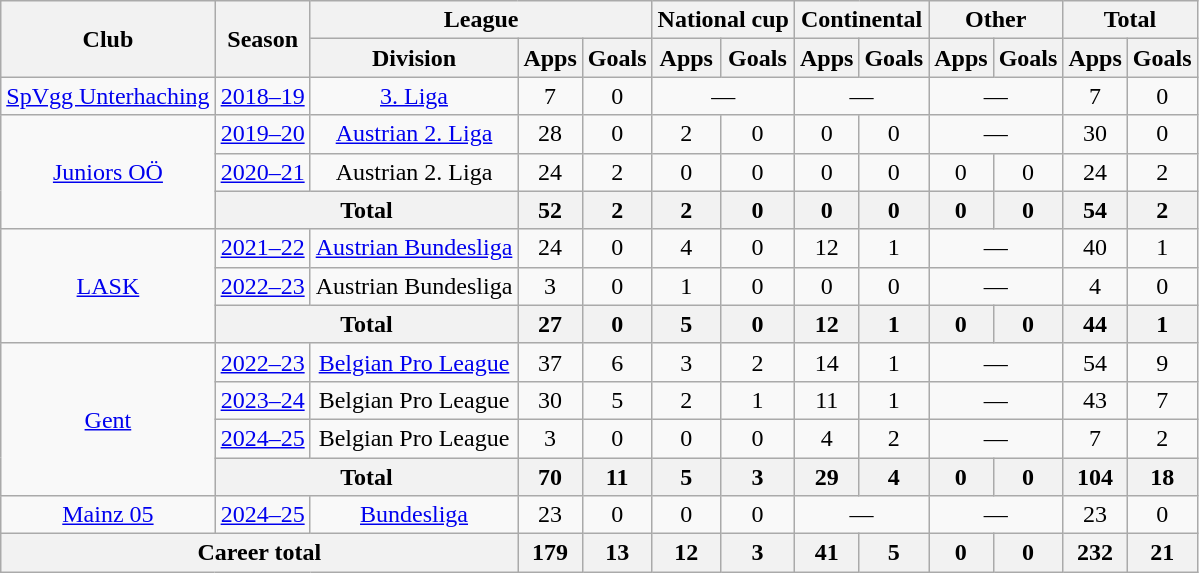<table class="wikitable" style="text-align:center">
<tr>
<th rowspan="2">Club</th>
<th rowspan="2">Season</th>
<th colspan="3">League</th>
<th colspan="2">National cup</th>
<th colspan="2">Continental</th>
<th colspan="2">Other</th>
<th colspan="2">Total</th>
</tr>
<tr>
<th>Division</th>
<th>Apps</th>
<th>Goals</th>
<th>Apps</th>
<th>Goals</th>
<th>Apps</th>
<th>Goals</th>
<th>Apps</th>
<th>Goals</th>
<th>Apps</th>
<th>Goals</th>
</tr>
<tr>
<td rowspan="1"><a href='#'>SpVgg Unterhaching</a></td>
<td><a href='#'>2018–19</a></td>
<td><a href='#'>3. Liga</a></td>
<td>7</td>
<td>0</td>
<td colspan="2">—</td>
<td colspan="2">—</td>
<td colspan="2">—</td>
<td>7</td>
<td>0</td>
</tr>
<tr>
<td rowspan="3"><a href='#'>Juniors OÖ</a></td>
<td><a href='#'>2019–20</a></td>
<td><a href='#'>Austrian 2. Liga</a></td>
<td>28</td>
<td>0</td>
<td>2</td>
<td>0</td>
<td>0</td>
<td>0</td>
<td colspan="2">—</td>
<td>30</td>
<td>0</td>
</tr>
<tr>
<td><a href='#'>2020–21</a></td>
<td>Austrian 2. Liga</td>
<td>24</td>
<td>2</td>
<td>0</td>
<td>0</td>
<td>0</td>
<td>0</td>
<td>0</td>
<td>0</td>
<td>24</td>
<td>2</td>
</tr>
<tr>
<th colspan="2">Total</th>
<th>52</th>
<th>2</th>
<th>2</th>
<th>0</th>
<th>0</th>
<th>0</th>
<th>0</th>
<th>0</th>
<th>54</th>
<th>2</th>
</tr>
<tr>
<td rowspan="3"><a href='#'>LASK</a></td>
<td><a href='#'>2021–22</a></td>
<td><a href='#'>Austrian Bundesliga</a></td>
<td>24</td>
<td>0</td>
<td>4</td>
<td>0</td>
<td>12</td>
<td>1</td>
<td colspan="2">—</td>
<td>40</td>
<td>1</td>
</tr>
<tr>
<td><a href='#'>2022–23</a></td>
<td>Austrian Bundesliga</td>
<td>3</td>
<td>0</td>
<td>1</td>
<td>0</td>
<td>0</td>
<td>0</td>
<td colspan="2">—</td>
<td>4</td>
<td>0</td>
</tr>
<tr>
<th colspan="2">Total</th>
<th>27</th>
<th>0</th>
<th>5</th>
<th>0</th>
<th>12</th>
<th>1</th>
<th>0</th>
<th>0</th>
<th>44</th>
<th>1</th>
</tr>
<tr>
<td rowspan="4"><a href='#'>Gent</a></td>
<td><a href='#'>2022–23</a></td>
<td><a href='#'>Belgian Pro League</a></td>
<td>37</td>
<td>6</td>
<td>3</td>
<td>2</td>
<td>14</td>
<td>1</td>
<td colspan="2">—</td>
<td>54</td>
<td>9</td>
</tr>
<tr>
<td><a href='#'>2023–24</a></td>
<td>Belgian Pro League</td>
<td>30</td>
<td>5</td>
<td>2</td>
<td>1</td>
<td>11</td>
<td>1</td>
<td colspan="2">—</td>
<td>43</td>
<td>7</td>
</tr>
<tr>
<td><a href='#'>2024–25</a></td>
<td>Belgian Pro League</td>
<td>3</td>
<td>0</td>
<td>0</td>
<td>0</td>
<td>4</td>
<td>2</td>
<td colspan="2">—</td>
<td>7</td>
<td>2</td>
</tr>
<tr>
<th colspan="2">Total</th>
<th>70</th>
<th>11</th>
<th>5</th>
<th>3</th>
<th>29</th>
<th>4</th>
<th>0</th>
<th>0</th>
<th>104</th>
<th>18</th>
</tr>
<tr>
<td><a href='#'>Mainz 05</a></td>
<td><a href='#'>2024–25</a></td>
<td><a href='#'>Bundesliga</a></td>
<td>23</td>
<td>0</td>
<td>0</td>
<td>0</td>
<td colspan=2">—</td>
<td colspan=2">—</td>
<td>23</td>
<td>0</td>
</tr>
<tr>
<th colspan="3">Career total</th>
<th>179</th>
<th>13</th>
<th>12</th>
<th>3</th>
<th>41</th>
<th>5</th>
<th>0</th>
<th>0</th>
<th>232</th>
<th>21</th>
</tr>
</table>
